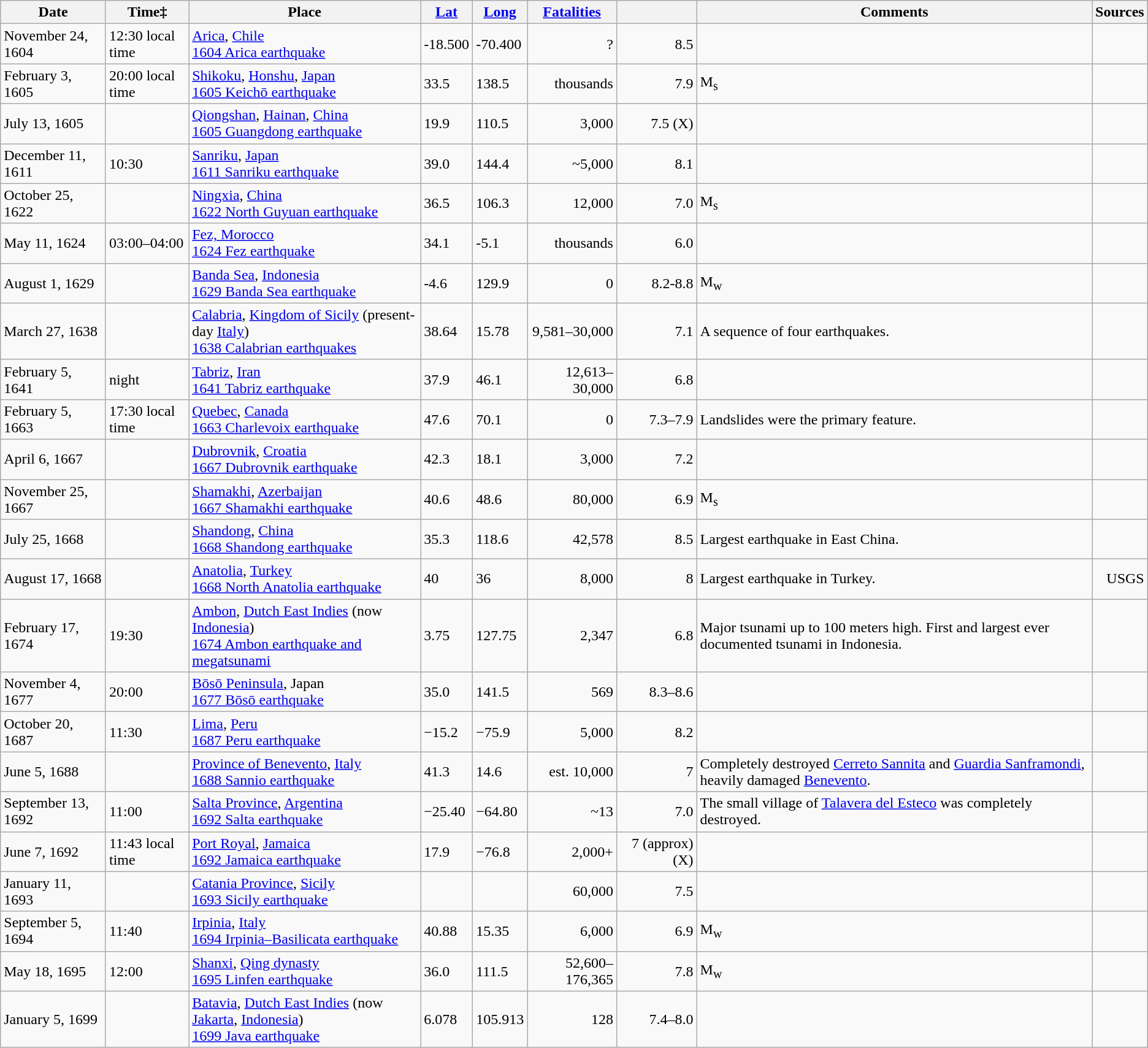<table class="wikitable sortable">
<tr>
<th>Date</th>
<th>Time‡</th>
<th>Place</th>
<th><a href='#'>Lat</a></th>
<th><a href='#'>Long</a></th>
<th><a href='#'>Fatalities</a></th>
<th></th>
<th>Comments</th>
<th>Sources<br></th>
</tr>
<tr>
<td>November 24, 1604</td>
<td>12:30 local time</td>
<td><a href='#'>Arica</a>, <a href='#'>Chile</a><br><a href='#'>1604 Arica earthquake</a></td>
<td>-18.500</td>
<td>-70.400</td>
<td align="right">?</td>
<td align="right">8.5</td>
<td></td>
<td align="right"></td>
</tr>
<tr>
<td>February 3, 1605</td>
<td>20:00 local time</td>
<td><a href='#'>Shikoku</a>, <a href='#'>Honshu</a>, <a href='#'>Japan</a><br><a href='#'>1605 Keichō earthquake</a></td>
<td>33.5</td>
<td>138.5</td>
<td align="right">thousands</td>
<td align="right">7.9</td>
<td>M<sub>s</sub></td>
<td align="right"></td>
</tr>
<tr>
<td>July 13, 1605</td>
<td></td>
<td><a href='#'>Qiongshan</a>, <a href='#'>Hainan</a>, <a href='#'>China</a><br><a href='#'>1605 Guangdong earthquake</a></td>
<td>19.9</td>
<td>110.5</td>
<td align="right">3,000</td>
<td align="right">7.5 (X)</td>
<td></td>
<td align="right"></td>
</tr>
<tr>
<td>December 11, 1611</td>
<td>10:30</td>
<td><a href='#'>Sanriku</a>, <a href='#'>Japan</a><br><a href='#'>1611 Sanriku earthquake</a></td>
<td>39.0</td>
<td>144.4</td>
<td align="right">~5,000</td>
<td align="right">8.1</td>
<td></td>
<td align="right"></td>
</tr>
<tr>
<td>October 25, 1622</td>
<td></td>
<td><a href='#'>Ningxia</a>, <a href='#'>China</a><br><a href='#'>1622 North Guyuan earthquake</a></td>
<td>36.5</td>
<td>106.3</td>
<td align="right">12,000</td>
<td align="right">7.0</td>
<td>M<sub>s</sub></td>
<td align="right"></td>
</tr>
<tr>
<td>May 11, 1624</td>
<td>03:00–04:00</td>
<td><a href='#'>Fez, Morocco</a><br><a href='#'>1624 Fez earthquake</a></td>
<td>34.1</td>
<td>-5.1</td>
<td align="right">thousands</td>
<td align="right">6.0</td>
<td></td>
<td align="right"></td>
</tr>
<tr>
<td>August 1, 1629</td>
<td></td>
<td><a href='#'>Banda Sea</a>, <a href='#'>Indonesia</a><br><a href='#'>1629 Banda Sea earthquake</a></td>
<td>-4.6</td>
<td>129.9</td>
<td align="right">0</td>
<td align="right">8.2-8.8</td>
<td>M<sub>w</sub></td>
<td align="right"></td>
</tr>
<tr>
<td>March 27, 1638</td>
<td></td>
<td><a href='#'>Calabria</a>, <a href='#'>Kingdom of Sicily</a> (present-day <a href='#'>Italy</a>)<br><a href='#'>1638 Calabrian earthquakes</a></td>
<td>38.64</td>
<td>15.78</td>
<td align="right">9,581–30,000</td>
<td align="right">7.1</td>
<td>A sequence of four earthquakes.</td>
<td align="right"></td>
</tr>
<tr>
<td>February 5, 1641</td>
<td>night</td>
<td><a href='#'>Tabriz</a>, <a href='#'>Iran</a><br><a href='#'>1641 Tabriz earthquake</a></td>
<td>37.9</td>
<td>46.1</td>
<td align="right">12,613–30,000</td>
<td align="right">6.8</td>
<td></td>
<td align="right"></td>
</tr>
<tr>
<td>February 5, 1663</td>
<td>17:30 local time</td>
<td><a href='#'>Quebec</a>, <a href='#'>Canada</a> <br> <a href='#'>1663 Charlevoix earthquake</a></td>
<td>47.6</td>
<td>70.1</td>
<td align="right">0</td>
<td align="right">7.3–7.9</td>
<td>Landslides were the primary feature.</td>
<td align="right"></td>
</tr>
<tr>
<td>April 6, 1667</td>
<td></td>
<td><a href='#'>Dubrovnik</a>, <a href='#'>Croatia</a><br><a href='#'>1667 Dubrovnik earthquake</a></td>
<td>42.3</td>
<td>18.1</td>
<td align="right">3,000</td>
<td align="right">7.2</td>
<td></td>
<td align="right"></td>
</tr>
<tr>
<td>November 25, 1667</td>
<td></td>
<td><a href='#'>Shamakhi</a>, <a href='#'>Azerbaijan</a><br><a href='#'>1667 Shamakhi earthquake</a></td>
<td>40.6</td>
<td>48.6</td>
<td align="right">80,000</td>
<td align="right">6.9</td>
<td>M<sub>s</sub></td>
<td align="right"></td>
</tr>
<tr>
<td>July 25, 1668</td>
<td></td>
<td><a href='#'>Shandong</a>, <a href='#'>China</a><br><a href='#'>1668 Shandong earthquake</a></td>
<td>35.3</td>
<td>118.6</td>
<td align="right">42,578</td>
<td align="right">8.5</td>
<td>Largest earthquake in East China.</td>
<td align="right"></td>
</tr>
<tr>
<td>August 17, 1668</td>
<td></td>
<td><a href='#'>Anatolia</a>, <a href='#'>Turkey</a><br><a href='#'>1668 North Anatolia earthquake</a></td>
<td>40</td>
<td>36</td>
<td align="right">8,000</td>
<td align="right">8</td>
<td>Largest earthquake in Turkey.</td>
<td align="right">USGS</td>
</tr>
<tr>
<td>February 17, 1674</td>
<td>19:30</td>
<td><a href='#'>Ambon</a>, <a href='#'>Dutch East Indies</a> (now <a href='#'>Indonesia</a>)<br><a href='#'>1674 Ambon earthquake and megatsunami</a></td>
<td>3.75</td>
<td>127.75</td>
<td align="right">2,347</td>
<td align="right">6.8</td>
<td>Major tsunami up to 100 meters high. First and largest ever documented tsunami in Indonesia.</td>
<td align="right"></td>
</tr>
<tr>
<td>November 4, 1677</td>
<td>20:00</td>
<td><a href='#'>Bōsō Peninsula</a>, Japan<br><a href='#'>1677 Bōsō earthquake</a></td>
<td>35.0</td>
<td>141.5</td>
<td align="right">569</td>
<td align="right">8.3–8.6</td>
<td></td>
<td align="right"></td>
</tr>
<tr>
<td>October 20, 1687</td>
<td>11:30</td>
<td><a href='#'>Lima</a>, <a href='#'>Peru</a><br><a href='#'>1687 Peru earthquake</a></td>
<td>−15.2</td>
<td>−75.9</td>
<td align="right">5,000</td>
<td align="right">8.2</td>
<td></td>
<td align="right"></td>
</tr>
<tr>
<td>June 5, 1688</td>
<td></td>
<td><a href='#'>Province of Benevento</a>, <a href='#'>Italy</a><br><a href='#'>1688 Sannio earthquake</a></td>
<td>41.3</td>
<td>14.6</td>
<td align="right">est. 10,000</td>
<td align="right">7</td>
<td>Completely destroyed <a href='#'>Cerreto Sannita</a> and <a href='#'>Guardia Sanframondi</a>, heavily damaged <a href='#'>Benevento</a>.</td>
<td align="right"></td>
</tr>
<tr>
<td>September 13, 1692</td>
<td>11:00</td>
<td><a href='#'>Salta Province</a>, <a href='#'>Argentina</a><br><a href='#'>1692 Salta earthquake</a></td>
<td>−25.40</td>
<td>−64.80</td>
<td align="right">~13</td>
<td align="right">7.0</td>
<td>The small village of <a href='#'>Talavera del Esteco</a> was completely destroyed.</td>
<td align="right"></td>
</tr>
<tr>
<td>June 7, 1692</td>
<td>11:43 local time</td>
<td><a href='#'>Port Royal</a>, <a href='#'>Jamaica</a><br><a href='#'>1692 Jamaica earthquake</a></td>
<td>17.9</td>
<td>−76.8</td>
<td align="right">2,000+</td>
<td align="right">7 (approx) (X)</td>
<td> </td>
<td align="right"></td>
</tr>
<tr>
<td>January 11, 1693</td>
<td></td>
<td><a href='#'>Catania Province</a>, <a href='#'>Sicily</a><br> <a href='#'>1693 Sicily earthquake</a></td>
<td></td>
<td></td>
<td align="right">60,000</td>
<td align="right">7.5</td>
<td></td>
<td align="right"></td>
</tr>
<tr>
<td>September 5, 1694</td>
<td>11:40</td>
<td><a href='#'>Irpinia</a>, <a href='#'>Italy</a><br> <a href='#'>1694 Irpinia–Basilicata earthquake</a></td>
<td>40.88</td>
<td>15.35</td>
<td align="right">6,000</td>
<td align="right">6.9</td>
<td>M<sub>w</sub></td>
<td align="right"></td>
</tr>
<tr>
<td>May 18, 1695</td>
<td>12:00</td>
<td><a href='#'>Shanxi</a>, <a href='#'>Qing dynasty</a><br> <a href='#'>1695 Linfen earthquake</a></td>
<td>36.0</td>
<td>111.5</td>
<td align="right">52,600–176,365</td>
<td align="right">7.8</td>
<td>M<sub>w</sub></td>
<td align="right"></td>
</tr>
<tr>
<td>January 5, 1699</td>
<td></td>
<td><a href='#'>Batavia</a>, <a href='#'>Dutch East Indies</a> (now <a href='#'>Jakarta</a>, <a href='#'>Indonesia</a>)<br> <a href='#'>1699 Java earthquake</a></td>
<td>6.078</td>
<td>105.913</td>
<td align="right">128</td>
<td align="right">7.4–8.0</td>
<td></td>
<td align="right"></td>
</tr>
</table>
